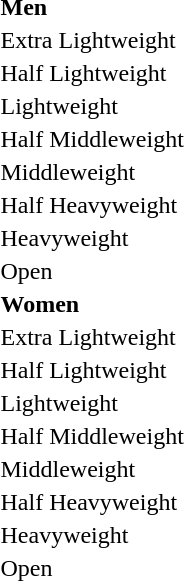<table>
<tr>
<td colspan=4><strong>Men</strong></td>
</tr>
<tr>
<td>Extra Lightweight</td>
<td></td>
<td></td>
<td><br> </td>
</tr>
<tr>
<td>Half Lightweight</td>
<td></td>
<td></td>
<td><br></td>
</tr>
<tr>
<td>Lightweight</td>
<td></td>
<td></td>
<td><br></td>
</tr>
<tr>
<td>Half Middleweight</td>
<td></td>
<td></td>
<td><br></td>
</tr>
<tr>
<td>Middleweight</td>
<td></td>
<td></td>
<td><br> </td>
</tr>
<tr>
<td>Half Heavyweight</td>
<td></td>
<td></td>
<td><br></td>
</tr>
<tr>
<td>Heavyweight</td>
<td></td>
<td></td>
<td></td>
</tr>
<tr>
<td>Open</td>
<td></td>
<td></td>
<td><br></td>
</tr>
<tr>
<td colspan=4><strong>Women</strong></td>
</tr>
<tr>
<td>Extra Lightweight</td>
<td></td>
<td></td>
<td><br></td>
</tr>
<tr>
<td>Half Lightweight</td>
<td></td>
<td></td>
<td><br></td>
</tr>
<tr>
<td>Lightweight</td>
<td></td>
<td></td>
<td><br></td>
</tr>
<tr>
<td>Half Middleweight</td>
<td></td>
<td></td>
<td><br></td>
</tr>
<tr>
<td>Middleweight</td>
<td></td>
<td></td>
<td><br></td>
</tr>
<tr>
<td>Half Heavyweight</td>
<td></td>
<td></td>
<td><br></td>
</tr>
<tr>
<td>Heavyweight</td>
<td></td>
<td></td>
<td><br></td>
</tr>
<tr>
<td>Open</td>
<td></td>
<td></td>
<td><br></td>
</tr>
</table>
